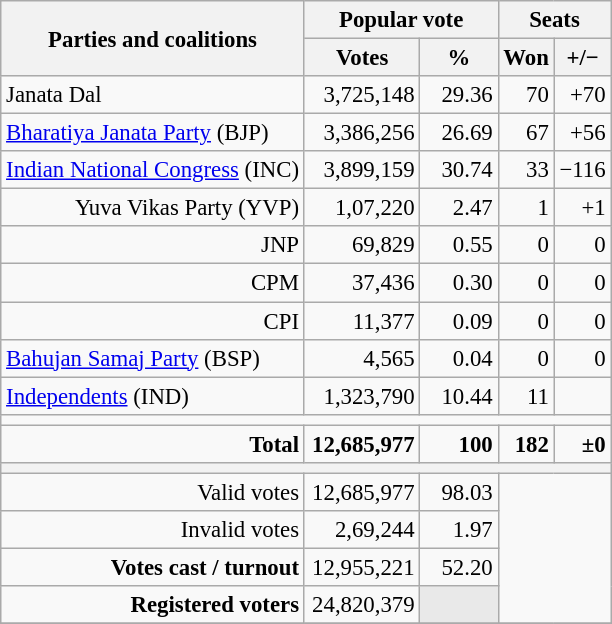<table class="wikitable" style="text-align:right; font-size:95%;">
<tr>
<th rowspan="2">Parties and coalitions</th>
<th colspan="2">Popular vote</th>
<th colspan="2">Seats</th>
</tr>
<tr>
<th width="70">Votes</th>
<th width="45">%</th>
<th width="30">Won</th>
<th width="30">+/−</th>
</tr>
<tr>
<td align="left">Janata Dal</td>
<td>3,725,148</td>
<td>29.36</td>
<td>70</td>
<td>+70</td>
</tr>
<tr>
<td align="left"><a href='#'>Bharatiya Janata Party</a> (BJP)</td>
<td>3,386,256</td>
<td>26.69</td>
<td>67</td>
<td>+56</td>
</tr>
<tr>
<td align="left"><a href='#'>Indian National Congress</a> (INC)</td>
<td>3,899,159</td>
<td>30.74</td>
<td>33</td>
<td>−116</td>
</tr>
<tr>
<td>Yuva Vikas Party (YVP)</td>
<td>1,07,220</td>
<td>2.47</td>
<td>1</td>
<td>+1</td>
</tr>
<tr>
<td>JNP</td>
<td>69,829</td>
<td>0.55</td>
<td>0</td>
<td>0</td>
</tr>
<tr>
<td>CPM</td>
<td>37,436</td>
<td>0.30</td>
<td>0</td>
<td>0</td>
</tr>
<tr>
<td>CPI</td>
<td>11,377</td>
<td>0.09</td>
<td>0</td>
<td>0</td>
</tr>
<tr>
<td align="left"><a href='#'>Bahujan Samaj Party</a> (BSP)</td>
<td>4,565</td>
<td>0.04</td>
<td>0</td>
<td>0</td>
</tr>
<tr>
<td align="left"><a href='#'>Independents</a> (IND)</td>
<td>1,323,790</td>
<td>10.44</td>
<td>11</td>
<td></td>
</tr>
<tr>
<td colspan="5"></td>
</tr>
<tr style="font-weight:bold;">
<td>Total</td>
<td>12,685,977</td>
<td>100</td>
<td>182</td>
<td>±0</td>
</tr>
<tr>
<th colspan="7"></th>
</tr>
<tr>
<td>Valid votes</td>
<td align="right">12,685,977</td>
<td align="right">98.03</td>
<td colspan="3" rowspan="4"></td>
</tr>
<tr>
<td>Invalid votes</td>
<td align="right">2,69,244</td>
<td align="right">1.97</td>
</tr>
<tr>
<td><strong>Votes cast / turnout</strong></td>
<td align="right">12,955,221</td>
<td align="right">52.20</td>
</tr>
<tr>
<td><strong>Registered voters</strong></td>
<td align="right">24,820,379</td>
<td colspan="1" style="background-color:#E9E9E9"></td>
</tr>
<tr>
</tr>
</table>
